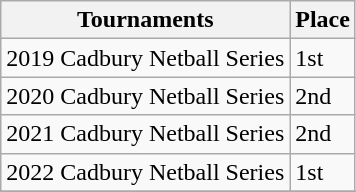<table class="wikitable collapsible">
<tr>
<th>Tournaments</th>
<th>Place</th>
</tr>
<tr>
<td>2019 Cadbury Netball Series</td>
<td>1st</td>
</tr>
<tr>
<td>2020 Cadbury Netball Series</td>
<td>2nd</td>
</tr>
<tr>
<td>2021 Cadbury Netball Series</td>
<td>2nd</td>
</tr>
<tr>
<td>2022 Cadbury Netball Series</td>
<td>1st</td>
</tr>
<tr>
</tr>
</table>
